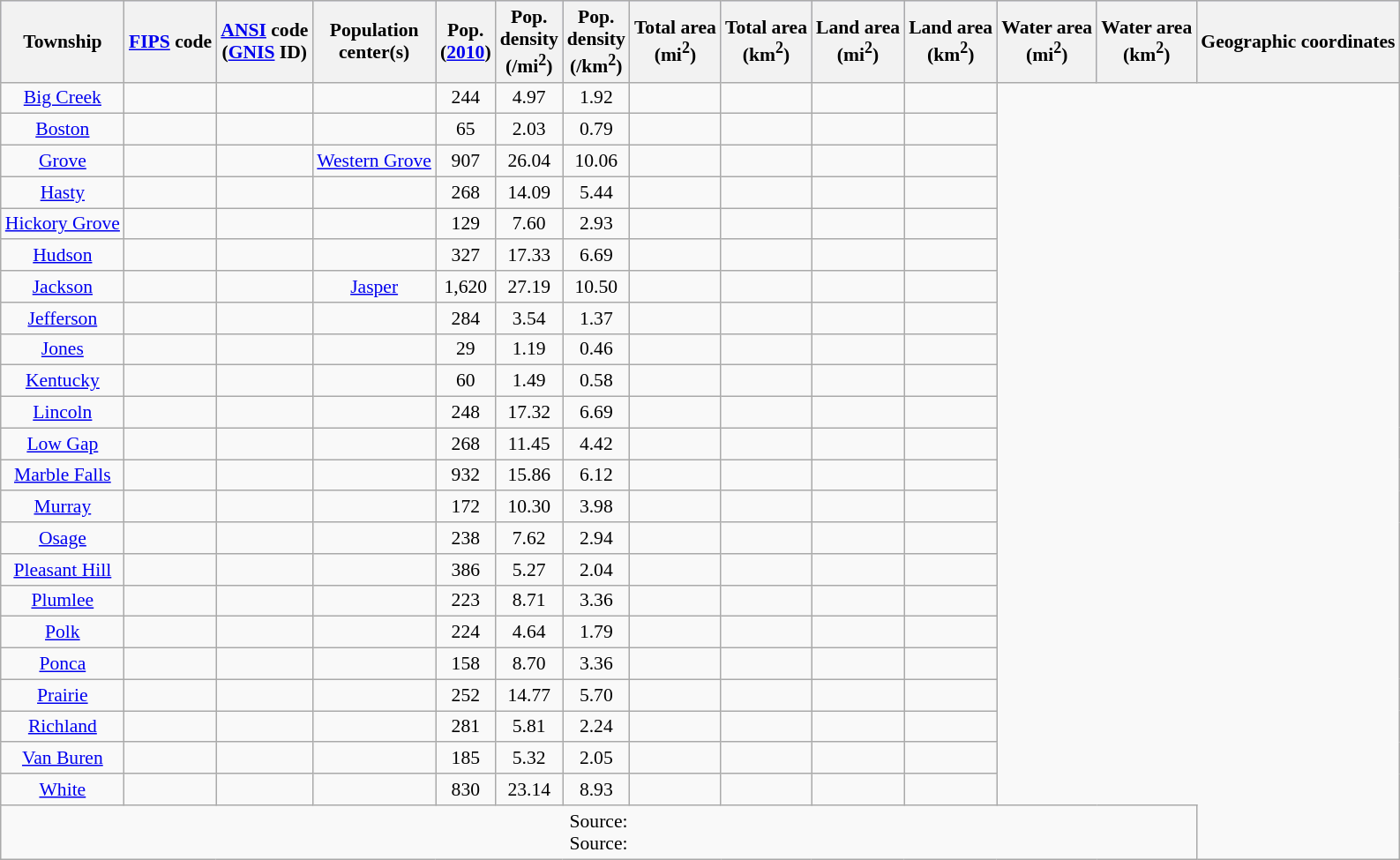<table class="wikitable sortable" style="text-align:center; font-size:90%;">
<tr style="background:#ccf;">
<th>Township</th>
<th><a href='#'>FIPS</a> code</th>
<th><a href='#'>ANSI</a> code<br>(<a href='#'>GNIS</a> ID)</th>
<th>Population<br>center(s)</th>
<th>Pop.<br>(<a href='#'>2010</a>)</th>
<th>Pop.<br>density<br>(/mi<sup>2</sup>)</th>
<th>Pop.<br>density<br>(/km<sup>2</sup>)</th>
<th>Total area<br>(mi<sup>2</sup>)</th>
<th>Total area<br>(km<sup>2</sup>)</th>
<th>Land area<br>(mi<sup>2</sup>)</th>
<th>Land area<br>(km<sup>2</sup>)</th>
<th>Water area<br>(mi<sup>2</sup>)</th>
<th>Water area<br>(km<sup>2</sup>)</th>
<th>Geographic coordinates</th>
</tr>
<tr>
<td><a href='#'>Big Creek</a></td>
<td></td>
<td></td>
<td></td>
<td>244</td>
<td>4.97</td>
<td>1.92</td>
<td></td>
<td></td>
<td></td>
<td></td>
</tr>
<tr>
<td><a href='#'>Boston</a></td>
<td></td>
<td></td>
<td></td>
<td>65</td>
<td>2.03</td>
<td>0.79</td>
<td></td>
<td></td>
<td></td>
<td></td>
</tr>
<tr>
<td><a href='#'>Grove</a></td>
<td></td>
<td></td>
<td><a href='#'>Western Grove</a></td>
<td>907</td>
<td>26.04</td>
<td>10.06</td>
<td></td>
<td></td>
<td></td>
<td></td>
</tr>
<tr>
<td><a href='#'>Hasty</a></td>
<td></td>
<td></td>
<td></td>
<td>268</td>
<td>14.09</td>
<td>5.44</td>
<td></td>
<td></td>
<td></td>
<td></td>
</tr>
<tr>
<td><a href='#'>Hickory Grove</a></td>
<td></td>
<td></td>
<td></td>
<td>129</td>
<td>7.60</td>
<td>2.93</td>
<td></td>
<td></td>
<td></td>
<td></td>
</tr>
<tr>
<td><a href='#'>Hudson</a></td>
<td></td>
<td></td>
<td></td>
<td>327</td>
<td>17.33</td>
<td>6.69</td>
<td></td>
<td></td>
<td></td>
<td></td>
</tr>
<tr>
<td><a href='#'>Jackson</a></td>
<td></td>
<td></td>
<td><a href='#'>Jasper</a></td>
<td>1,620</td>
<td>27.19</td>
<td>10.50</td>
<td></td>
<td></td>
<td></td>
<td></td>
</tr>
<tr>
<td><a href='#'>Jefferson</a></td>
<td></td>
<td></td>
<td></td>
<td>284</td>
<td>3.54</td>
<td>1.37</td>
<td></td>
<td></td>
<td></td>
<td></td>
</tr>
<tr>
<td><a href='#'>Jones</a></td>
<td></td>
<td></td>
<td></td>
<td>29</td>
<td>1.19</td>
<td>0.46</td>
<td></td>
<td></td>
<td></td>
<td></td>
</tr>
<tr>
<td><a href='#'>Kentucky</a></td>
<td></td>
<td></td>
<td></td>
<td>60</td>
<td>1.49</td>
<td>0.58</td>
<td></td>
<td></td>
<td></td>
<td></td>
</tr>
<tr>
<td><a href='#'>Lincoln</a></td>
<td></td>
<td></td>
<td></td>
<td>248</td>
<td>17.32</td>
<td>6.69</td>
<td></td>
<td></td>
<td></td>
<td></td>
</tr>
<tr>
<td><a href='#'>Low Gap</a></td>
<td></td>
<td></td>
<td></td>
<td>268</td>
<td>11.45</td>
<td>4.42</td>
<td></td>
<td></td>
<td></td>
<td></td>
</tr>
<tr>
<td><a href='#'>Marble Falls</a></td>
<td></td>
<td></td>
<td></td>
<td>932</td>
<td>15.86</td>
<td>6.12</td>
<td></td>
<td></td>
<td></td>
<td></td>
</tr>
<tr>
<td><a href='#'>Murray</a></td>
<td></td>
<td></td>
<td></td>
<td>172</td>
<td>10.30</td>
<td>3.98</td>
<td></td>
<td></td>
<td></td>
<td></td>
</tr>
<tr>
<td><a href='#'>Osage</a></td>
<td></td>
<td></td>
<td></td>
<td>238</td>
<td>7.62</td>
<td>2.94</td>
<td></td>
<td></td>
<td></td>
<td></td>
</tr>
<tr>
<td><a href='#'>Pleasant Hill</a></td>
<td></td>
<td></td>
<td></td>
<td>386</td>
<td>5.27</td>
<td>2.04</td>
<td></td>
<td></td>
<td></td>
<td></td>
</tr>
<tr>
<td><a href='#'>Plumlee</a></td>
<td></td>
<td></td>
<td></td>
<td>223</td>
<td>8.71</td>
<td>3.36</td>
<td></td>
<td></td>
<td></td>
<td></td>
</tr>
<tr>
<td><a href='#'>Polk</a></td>
<td></td>
<td></td>
<td></td>
<td>224</td>
<td>4.64</td>
<td>1.79</td>
<td></td>
<td></td>
<td></td>
<td></td>
</tr>
<tr>
<td><a href='#'>Ponca</a></td>
<td></td>
<td></td>
<td></td>
<td>158</td>
<td>8.70</td>
<td>3.36</td>
<td></td>
<td></td>
<td></td>
<td></td>
</tr>
<tr>
<td><a href='#'>Prairie</a></td>
<td></td>
<td></td>
<td></td>
<td>252</td>
<td>14.77</td>
<td>5.70</td>
<td></td>
<td></td>
<td></td>
<td></td>
</tr>
<tr>
<td><a href='#'>Richland</a></td>
<td></td>
<td></td>
<td></td>
<td>281</td>
<td>5.81</td>
<td>2.24</td>
<td></td>
<td></td>
<td></td>
<td></td>
</tr>
<tr>
<td><a href='#'>Van Buren</a></td>
<td></td>
<td></td>
<td></td>
<td>185</td>
<td>5.32</td>
<td>2.05</td>
<td></td>
<td></td>
<td></td>
<td></td>
</tr>
<tr>
<td><a href='#'>White</a></td>
<td></td>
<td></td>
<td></td>
<td>830</td>
<td>23.14</td>
<td>8.93</td>
<td></td>
<td></td>
<td></td>
<td></td>
</tr>
<tr>
<td colspan=13>Source: <br>Source: </td>
</tr>
</table>
